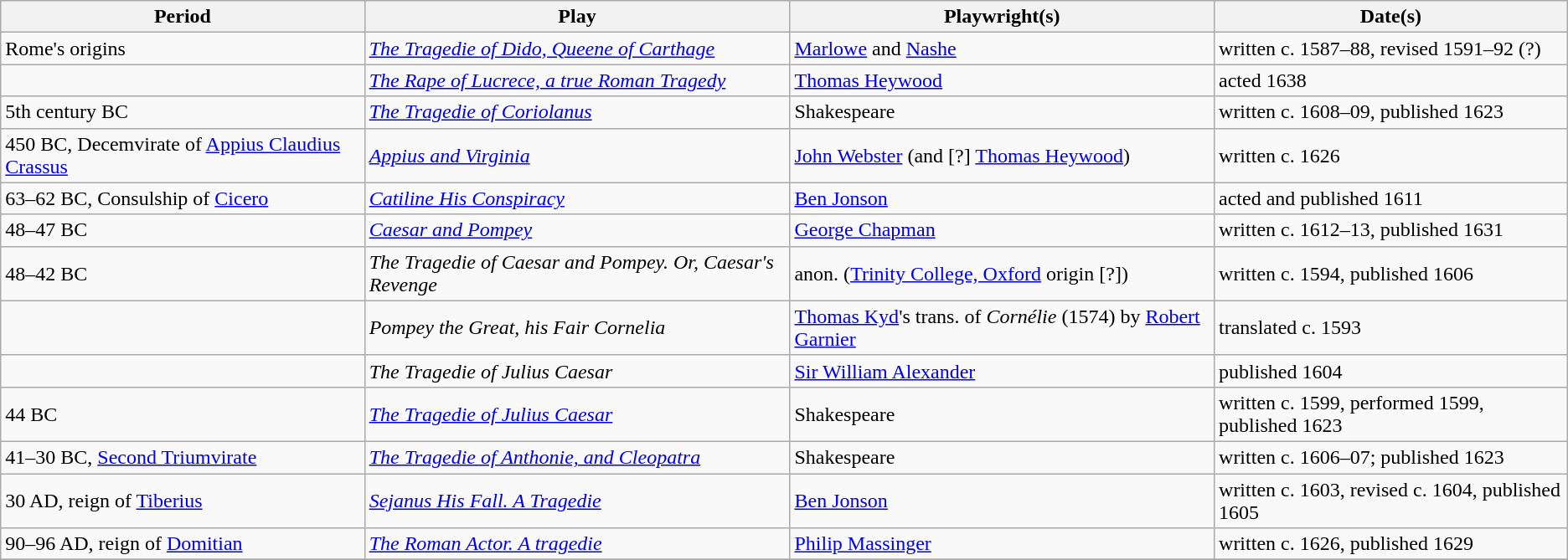<table class="wikitable" style="margin:0 0 1em 1em">
<tr>
<th>Period</th>
<th>Play</th>
<th>Playwright(s)</th>
<th>Date(s)</th>
</tr>
<tr>
<td>Rome's origins</td>
<td><a href='#'><em>The Tragedie of Dido, Queene of Carthage</em></a></td>
<td><a href='#'>Marlowe</a> and <a href='#'>Nashe</a></td>
<td>written c. 1587–88, revised 1591–92 (?)</td>
</tr>
<tr>
<td></td>
<td><em><a href='#'>The Rape of Lucrece, a true Roman Tragedy</a></em></td>
<td><a href='#'>Thomas Heywood</a></td>
<td>acted 1638</td>
</tr>
<tr>
<td>5th century BC</td>
<td><a href='#'><em>The Tragedie of Coriolanus</em></a></td>
<td>Shakespeare</td>
<td>written c. 1608–09, published 1623</td>
</tr>
<tr>
<td>450 BC, Decemvirate of <a href='#'>Appius Claudius Crassus</a></td>
<td><em><a href='#'>Appius and Virginia</a></em></td>
<td><a href='#'>John Webster</a> (and [?] <a href='#'>Thomas Heywood</a>)</td>
<td>written c. 1626</td>
</tr>
<tr>
<td>63–62 BC, Consulship of <a href='#'>Cicero</a></td>
<td><em><a href='#'>Catiline His Conspiracy</a></em></td>
<td><a href='#'>Ben Jonson</a></td>
<td>acted and published 1611</td>
</tr>
<tr>
<td>48–47 BC</td>
<td><em><a href='#'>Caesar and Pompey</a></em></td>
<td><a href='#'>George Chapman</a></td>
<td>written c. 1612–13, published 1631</td>
</tr>
<tr>
<td>48–42 BC</td>
<td><em>The Tragedie of Caesar and Pompey. Or, Caesar's Revenge</em></td>
<td>anon. (<a href='#'>Trinity College, Oxford</a> origin [?])</td>
<td>written c. 1594, published 1606</td>
</tr>
<tr>
<td></td>
<td><em>Pompey the Great, his Fair Cornelia</em></td>
<td><a href='#'>Thomas Kyd</a>'s trans. of <em>Cornélie</em> (1574) by <a href='#'>Robert Garnier</a></td>
<td>translated c. 1593</td>
</tr>
<tr>
<td></td>
<td><em>The Tragedie of Julius Caesar</em></td>
<td><a href='#'>Sir William Alexander</a></td>
<td>published 1604</td>
</tr>
<tr>
<td>44 BC</td>
<td><a href='#'><em>The Tragedie of Julius Caesar</em></a></td>
<td>Shakespeare</td>
<td>written c. 1599, performed 1599, published 1623</td>
</tr>
<tr>
<td>41–30 BC, <a href='#'>Second Triumvirate</a></td>
<td><a href='#'><em>The Tragedie of Anthonie, and Cleopatra</em></a></td>
<td>Shakespeare</td>
<td>written c. 1606–07; published 1623</td>
</tr>
<tr>
<td>30 AD, reign of <a href='#'>Tiberius</a></td>
<td><a href='#'><em>Sejanus His Fall. A Tragedie</em></a></td>
<td><a href='#'>Ben Jonson</a></td>
<td>written c. 1603, revised c. 1604, published 1605</td>
</tr>
<tr>
<td>90–96 AD, reign of <a href='#'>Domitian</a></td>
<td><a href='#'><em>The Roman Actor. A tragedie</em></a></td>
<td><a href='#'>Philip Massinger</a></td>
<td>written c. 1626, published 1629</td>
</tr>
<tr>
</tr>
</table>
